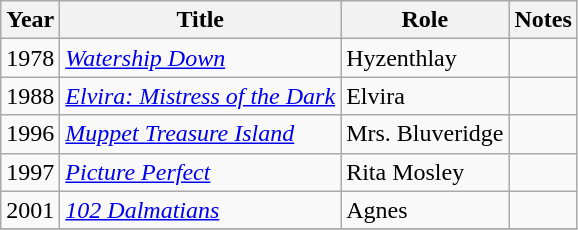<table class="wikitable">
<tr>
<th>Year</th>
<th>Title</th>
<th>Role</th>
<th>Notes</th>
</tr>
<tr>
<td>1978</td>
<td><em><a href='#'>Watership Down</a></em></td>
<td>Hyzenthlay</td>
<td></td>
</tr>
<tr>
<td>1988</td>
<td><em><a href='#'>Elvira: Mistress of the Dark</a></em></td>
<td>Elvira</td>
<td></td>
</tr>
<tr>
<td>1996</td>
<td><em><a href='#'>Muppet Treasure Island</a></em></td>
<td>Mrs. Bluveridge</td>
<td></td>
</tr>
<tr>
<td>1997</td>
<td><em><a href='#'>Picture Perfect</a></em></td>
<td>Rita Mosley</td>
<td></td>
</tr>
<tr>
<td>2001</td>
<td><em><a href='#'>102 Dalmatians</a></em></td>
<td>Agnes</td>
<td></td>
</tr>
<tr>
</tr>
</table>
